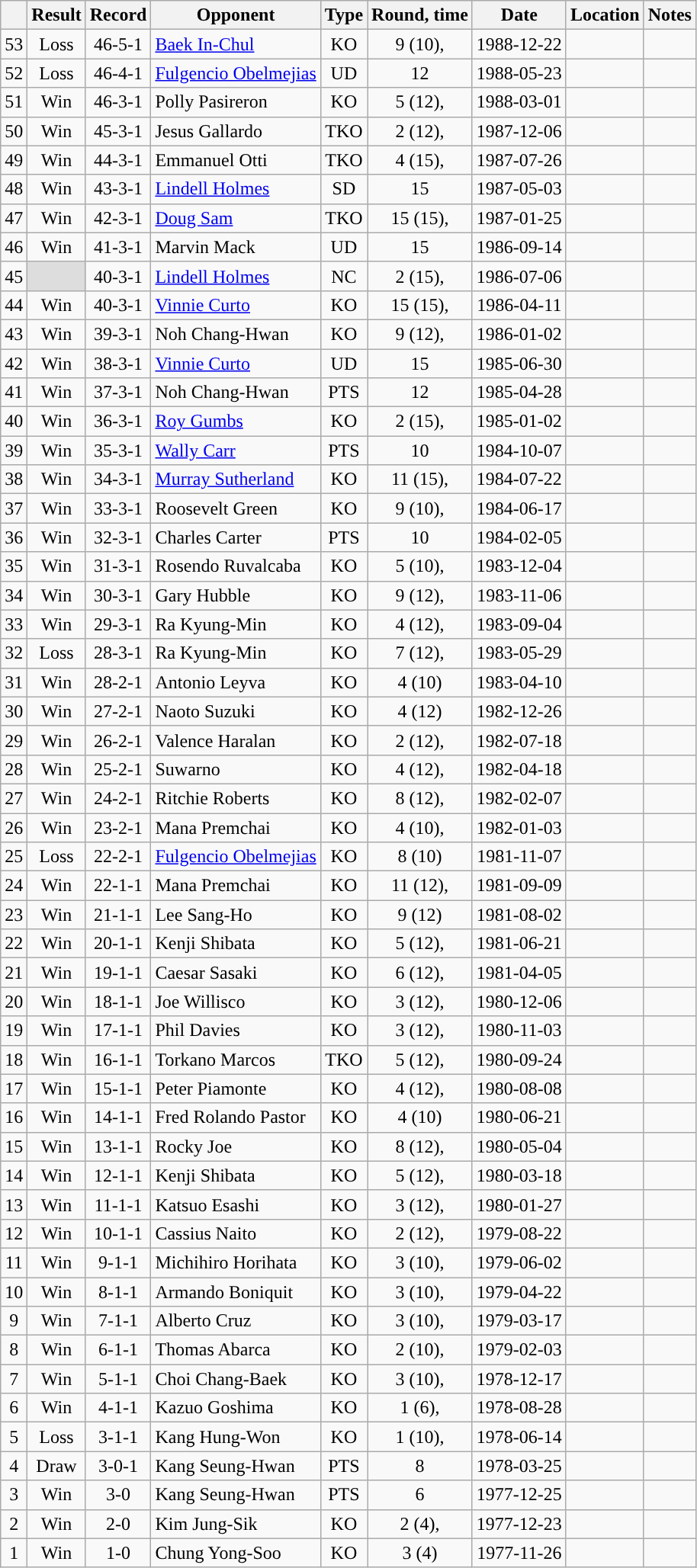<table class="wikitable" style="text-align:center">
<tr>
<th></th>
<th>Result</th>
<th>Record</th>
<th>Opponent</th>
<th>Type</th>
<th>Round, time</th>
<th>Date</th>
<th>Location</th>
<th>Notes</th>
</tr>
<tr align=center>
<td>53</td>
<td>Loss</td>
<td>46-5-1 </td>
<td align=left><a href='#'>Baek In-Chul</a></td>
<td>KO</td>
<td>9 (10), </td>
<td>1988-12-22</td>
<td align=left></td>
<td></td>
</tr>
<tr align=center>
<td>52</td>
<td>Loss</td>
<td>46-4-1 </td>
<td align=left><a href='#'>Fulgencio Obelmejias</a></td>
<td>UD</td>
<td>12</td>
<td>1988-05-23</td>
<td align=left></td>
<td align=left></td>
</tr>
<tr align=center>
<td>51</td>
<td>Win</td>
<td>46-3-1 </td>
<td align=left>Polly Pasireron</td>
<td>KO</td>
<td>5 (12), </td>
<td>1988-03-01</td>
<td align=left></td>
<td align=left></td>
</tr>
<tr align=center>
<td>50</td>
<td>Win</td>
<td>45-3-1 </td>
<td align=left>Jesus Gallardo</td>
<td>TKO</td>
<td>2 (12), </td>
<td>1987-12-06</td>
<td align=left></td>
<td align=left></td>
</tr>
<tr align=center>
<td>49</td>
<td>Win</td>
<td>44-3-1 </td>
<td align=left>Emmanuel Otti</td>
<td>TKO</td>
<td>4 (15), </td>
<td>1987-07-26</td>
<td align=left></td>
<td align=left></td>
</tr>
<tr align=center>
<td>48</td>
<td>Win</td>
<td>43-3-1 </td>
<td align=left><a href='#'>Lindell Holmes</a></td>
<td>SD</td>
<td>15</td>
<td>1987-05-03</td>
<td align=left></td>
<td align=left></td>
</tr>
<tr align=center>
<td>47</td>
<td>Win</td>
<td>42-3-1 </td>
<td align=left><a href='#'>Doug Sam</a></td>
<td>TKO</td>
<td>15 (15), </td>
<td>1987-01-25</td>
<td align=left></td>
<td align=left></td>
</tr>
<tr align=center>
<td>46</td>
<td>Win</td>
<td>41-3-1 </td>
<td align=left>Marvin Mack</td>
<td>UD</td>
<td>15</td>
<td>1986-09-14</td>
<td align=left></td>
<td align=left></td>
</tr>
<tr align=center>
<td>45</td>
<td style="background:#DDD"></td>
<td>40-3-1 </td>
<td align=left><a href='#'>Lindell Holmes</a></td>
<td>NC</td>
<td>2 (15), </td>
<td>1986-07-06</td>
<td align=left></td>
<td align=left></td>
</tr>
<tr align=center>
<td>44</td>
<td>Win</td>
<td>40-3-1</td>
<td align=left><a href='#'>Vinnie Curto</a></td>
<td>KO</td>
<td>15 (15), </td>
<td>1986-04-11</td>
<td align=left></td>
<td align=left></td>
</tr>
<tr align=center>
<td>43</td>
<td>Win</td>
<td>39-3-1</td>
<td align=left>Noh Chang-Hwan</td>
<td>KO</td>
<td>9 (12), </td>
<td>1986-01-02</td>
<td align=left></td>
<td></td>
</tr>
<tr align=center>
<td>42</td>
<td>Win</td>
<td>38-3-1</td>
<td align=left><a href='#'>Vinnie Curto</a></td>
<td>UD</td>
<td>15</td>
<td>1985-06-30</td>
<td align=left></td>
<td align=left></td>
</tr>
<tr align=center>
<td>41</td>
<td>Win</td>
<td>37-3-1</td>
<td align=left>Noh Chang-Hwan</td>
<td>PTS</td>
<td>12</td>
<td>1985-04-28</td>
<td align=left></td>
<td></td>
</tr>
<tr align=center>
<td>40</td>
<td>Win</td>
<td>36-3-1</td>
<td align=left><a href='#'>Roy Gumbs</a></td>
<td>KO</td>
<td>2 (15), </td>
<td>1985-01-02</td>
<td align=left></td>
<td align=left></td>
</tr>
<tr align=center>
<td>39</td>
<td>Win</td>
<td>35-3-1</td>
<td align=left><a href='#'>Wally Carr</a></td>
<td>PTS</td>
<td>10</td>
<td>1984-10-07</td>
<td align=left></td>
<td></td>
</tr>
<tr align=center>
<td>38</td>
<td>Win</td>
<td>34-3-1</td>
<td align=left><a href='#'>Murray Sutherland</a></td>
<td>KO</td>
<td>11 (15), </td>
<td>1984-07-22</td>
<td align=left></td>
<td align=left></td>
</tr>
<tr align=center>
<td>37</td>
<td>Win</td>
<td>33-3-1</td>
<td align=left>Roosevelt Green</td>
<td>KO</td>
<td>9 (10), </td>
<td>1984-06-17</td>
<td align=left></td>
<td></td>
</tr>
<tr align=center>
<td>36</td>
<td>Win</td>
<td>32-3-1</td>
<td align=left>Charles Carter</td>
<td>PTS</td>
<td>10</td>
<td>1984-02-05</td>
<td align=left></td>
<td></td>
</tr>
<tr align=center>
<td>35</td>
<td>Win</td>
<td>31-3-1</td>
<td align=left>Rosendo Ruvalcaba</td>
<td>KO</td>
<td>5 (10), </td>
<td>1983-12-04</td>
<td align=left></td>
<td></td>
</tr>
<tr align=center>
<td>34</td>
<td>Win</td>
<td>30-3-1</td>
<td align=left>Gary Hubble</td>
<td>KO</td>
<td>9 (12), </td>
<td>1983-11-06</td>
<td align=left></td>
<td align=left></td>
</tr>
<tr align=center>
<td>33</td>
<td>Win</td>
<td>29-3-1</td>
<td align=left>Ra Kyung-Min</td>
<td>KO</td>
<td>4 (12), </td>
<td>1983-09-04</td>
<td align=left></td>
<td align=left></td>
</tr>
<tr align=center>
<td>32</td>
<td>Loss</td>
<td>28-3-1</td>
<td align=left>Ra Kyung-Min</td>
<td>KO</td>
<td>7 (12), </td>
<td>1983-05-29</td>
<td align=left></td>
<td align=left></td>
</tr>
<tr align=center>
<td>31</td>
<td>Win</td>
<td>28-2-1</td>
<td align=left>Antonio Leyva</td>
<td>KO</td>
<td>4 (10)</td>
<td>1983-04-10</td>
<td align=left></td>
<td></td>
</tr>
<tr align=center>
<td>30</td>
<td>Win</td>
<td>27-2-1</td>
<td align=left>Naoto Suzuki</td>
<td>KO</td>
<td>4 (12)</td>
<td>1982-12-26</td>
<td align=left></td>
<td align=left></td>
</tr>
<tr align=center>
<td>29</td>
<td>Win</td>
<td>26-2-1</td>
<td align=left>Valence Haralan</td>
<td>KO</td>
<td>2 (12), </td>
<td>1982-07-18</td>
<td align=left></td>
<td align=left></td>
</tr>
<tr align=center>
<td>28</td>
<td>Win</td>
<td>25-2-1</td>
<td align=left>Suwarno</td>
<td>KO</td>
<td>4 (12), </td>
<td>1982-04-18</td>
<td align=left></td>
<td align=left></td>
</tr>
<tr align=center>
<td>27</td>
<td>Win</td>
<td>24-2-1</td>
<td align=left>Ritchie Roberts</td>
<td>KO</td>
<td>8 (12), </td>
<td>1982-02-07</td>
<td align=left></td>
<td align=left></td>
</tr>
<tr align=center>
<td>26</td>
<td>Win</td>
<td>23-2-1</td>
<td align=left>Mana Premchai</td>
<td>KO</td>
<td>4 (10), </td>
<td>1982-01-03</td>
<td align=left></td>
<td align=left></td>
</tr>
<tr align=center>
<td>25</td>
<td>Loss</td>
<td>22-2-1</td>
<td align=left><a href='#'>Fulgencio Obelmejias</a></td>
<td>KO</td>
<td>8 (10)</td>
<td>1981-11-07</td>
<td align=left></td>
<td></td>
</tr>
<tr align=center>
<td>24</td>
<td>Win</td>
<td>22-1-1</td>
<td align=left>Mana Premchai</td>
<td>KO</td>
<td>11 (12), </td>
<td>1981-09-09</td>
<td align=left></td>
<td align=left></td>
</tr>
<tr align=center>
<td>23</td>
<td>Win</td>
<td>21-1-1</td>
<td align=left>Lee Sang-Ho</td>
<td>KO</td>
<td>9 (12)</td>
<td>1981-08-02</td>
<td align=left></td>
<td></td>
</tr>
<tr align=center>
<td>22</td>
<td>Win</td>
<td>20-1-1</td>
<td align=left>Kenji Shibata</td>
<td>KO</td>
<td>5 (12), </td>
<td>1981-06-21</td>
<td align=left></td>
<td align=left></td>
</tr>
<tr align=center>
<td>21</td>
<td>Win</td>
<td>19-1-1</td>
<td align=left>Caesar Sasaki</td>
<td>KO</td>
<td>6 (12), </td>
<td>1981-04-05</td>
<td align=left></td>
<td align=left></td>
</tr>
<tr align=center>
<td>20</td>
<td>Win</td>
<td>18-1-1</td>
<td align=left>Joe Willisco</td>
<td>KO</td>
<td>3 (12), </td>
<td>1980-12-06</td>
<td align=left></td>
<td align=left></td>
</tr>
<tr align=center>
<td>19</td>
<td>Win</td>
<td>17-1-1</td>
<td align=left>Phil Davies</td>
<td>KO</td>
<td>3 (12), </td>
<td>1980-11-03</td>
<td align=left></td>
<td align=left></td>
</tr>
<tr align=center>
<td>18</td>
<td>Win</td>
<td>16-1-1</td>
<td align=left>Torkano Marcos</td>
<td>TKO</td>
<td>5 (12), </td>
<td>1980-09-24</td>
<td align=left></td>
<td align=left></td>
</tr>
<tr align=center>
<td>17</td>
<td>Win</td>
<td>15-1-1</td>
<td align=left>Peter Piamonte</td>
<td>KO</td>
<td>4 (12), </td>
<td>1980-08-08</td>
<td align=left></td>
<td align=left></td>
</tr>
<tr align=center>
<td>16</td>
<td>Win</td>
<td>14-1-1</td>
<td align=left>Fred Rolando Pastor</td>
<td>KO</td>
<td>4 (10)</td>
<td>1980-06-21</td>
<td align=left></td>
<td></td>
</tr>
<tr align=center>
<td>15</td>
<td>Win</td>
<td>13-1-1</td>
<td align=left>Rocky Joe</td>
<td>KO</td>
<td>8 (12), </td>
<td>1980-05-04</td>
<td align=left></td>
<td align=left></td>
</tr>
<tr align=center>
<td>14</td>
<td>Win</td>
<td>12-1-1</td>
<td align=left>Kenji Shibata</td>
<td>KO</td>
<td>5 (12), </td>
<td>1980-03-18</td>
<td align=left></td>
<td align=left></td>
</tr>
<tr align=center>
<td>13</td>
<td>Win</td>
<td>11-1-1</td>
<td align=left>Katsuo Esashi</td>
<td>KO</td>
<td>3 (12), </td>
<td>1980-01-27</td>
<td align=left></td>
<td align=left></td>
</tr>
<tr align=center>
<td>12</td>
<td>Win</td>
<td>10-1-1</td>
<td align=left>Cassius Naito</td>
<td>KO</td>
<td>2 (12), </td>
<td>1979-08-22</td>
<td align=left></td>
<td align=left></td>
</tr>
<tr align=center>
<td>11</td>
<td>Win</td>
<td>9-1-1</td>
<td align=left>Michihiro Horihata</td>
<td>KO</td>
<td>3 (10), </td>
<td>1979-06-02</td>
<td align=left></td>
<td></td>
</tr>
<tr align=center>
<td>10</td>
<td>Win</td>
<td>8-1-1</td>
<td align=left>Armando Boniquit</td>
<td>KO</td>
<td>3 (10), </td>
<td>1979-04-22</td>
<td align=left></td>
<td></td>
</tr>
<tr align=center>
<td>9</td>
<td>Win</td>
<td>7-1-1</td>
<td align=left>Alberto Cruz</td>
<td>KO</td>
<td>3 (10), </td>
<td>1979-03-17</td>
<td align=left></td>
<td></td>
</tr>
<tr align=center>
<td>8</td>
<td>Win</td>
<td>6-1-1</td>
<td align=left>Thomas Abarca</td>
<td>KO</td>
<td>2 (10), </td>
<td>1979-02-03</td>
<td align=left></td>
<td></td>
</tr>
<tr align=center>
<td>7</td>
<td>Win</td>
<td>5-1-1</td>
<td align=left>Choi Chang-Baek</td>
<td>KO</td>
<td>3 (10), </td>
<td>1978-12-17</td>
<td align=left></td>
<td align=left></td>
</tr>
<tr align=center>
<td>6</td>
<td>Win</td>
<td>4-1-1</td>
<td align=left>Kazuo Goshima</td>
<td>KO</td>
<td>1 (6), </td>
<td>1978-08-28</td>
<td align=left></td>
<td></td>
</tr>
<tr align=center>
<td>5</td>
<td>Loss</td>
<td>3-1-1</td>
<td align=left>Kang Hung-Won</td>
<td>KO</td>
<td>1 (10), </td>
<td>1978-06-14</td>
<td align=left></td>
<td align=left></td>
</tr>
<tr align=center>
<td>4</td>
<td>Draw</td>
<td>3-0-1</td>
<td align=left>Kang Seung-Hwan</td>
<td>PTS</td>
<td>8</td>
<td>1978-03-25</td>
<td align=left></td>
<td></td>
</tr>
<tr align=center>
<td>3</td>
<td>Win</td>
<td>3-0</td>
<td align=left>Kang Seung-Hwan</td>
<td>PTS</td>
<td>6</td>
<td>1977-12-25</td>
<td align=left></td>
<td></td>
</tr>
<tr align=center>
<td>2</td>
<td>Win</td>
<td>2-0</td>
<td align=left>Kim Jung-Sik</td>
<td>KO</td>
<td>2 (4), </td>
<td>1977-12-23</td>
<td align=left></td>
<td></td>
</tr>
<tr align=center>
<td>1</td>
<td>Win</td>
<td>1-0</td>
<td align=left>Chung Yong-Soo</td>
<td>KO</td>
<td>3 (4)</td>
<td>1977-11-26</td>
<td align=left></td>
<td></td>
</tr>
</table>
